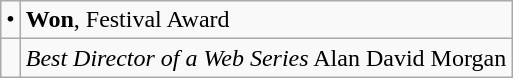<table class="wikitable">
<tr>
<td>•</td>
<td><strong>Won</strong>, Festival Award</td>
</tr>
<tr>
<td></td>
<td><em>Best Director of a Web Series</em> Alan David Morgan</td>
</tr>
</table>
